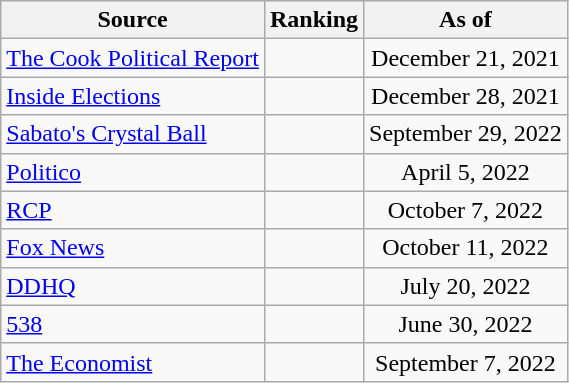<table class="wikitable" style="text-align:center">
<tr>
<th>Source</th>
<th>Ranking</th>
<th>As of</th>
</tr>
<tr>
<td align=left><a href='#'>The Cook Political Report</a></td>
<td></td>
<td>December 21, 2021</td>
</tr>
<tr>
<td align=left><a href='#'>Inside Elections</a></td>
<td></td>
<td>December 28, 2021</td>
</tr>
<tr>
<td align=left><a href='#'>Sabato's Crystal Ball</a></td>
<td></td>
<td>September 29, 2022</td>
</tr>
<tr>
<td align=left><a href='#'>Politico</a></td>
<td></td>
<td>April 5, 2022</td>
</tr>
<tr>
<td align="left"><a href='#'>RCP</a></td>
<td></td>
<td>October 7, 2022</td>
</tr>
<tr>
<td align=left><a href='#'>Fox News</a></td>
<td></td>
<td>October 11, 2022</td>
</tr>
<tr>
<td align="left"><a href='#'>DDHQ</a></td>
<td></td>
<td>July 20, 2022</td>
</tr>
<tr>
<td align="left"><a href='#'>538</a></td>
<td></td>
<td>June 30, 2022</td>
</tr>
<tr>
<td align="left"><a href='#'>The Economist</a></td>
<td></td>
<td>September 7, 2022</td>
</tr>
</table>
